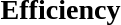<table style="width:100%;">
<tr>
<td style="width:50%; vertical-align:top;"><br><h3>Efficiency</h3>


</td>
</tr>
</table>
